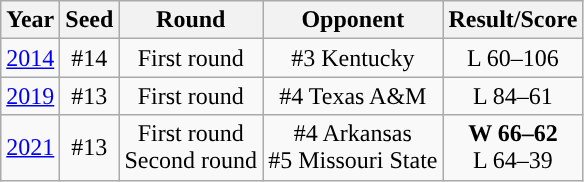<table class="wikitable" style="text-align:center;">
<tr>
<th>Year</th>
<th>Seed</th>
<th>Round</th>
<th>Opponent</th>
<th>Result/Score</th>
</tr>
<tr>
<td><a href='#'>2014</a></td>
<td>#14</td>
<td>First round</td>
<td>#3 Kentucky</td>
<td>L 60–106</td>
</tr>
<tr>
<td><a href='#'>2019</a></td>
<td>#13</td>
<td>First round</td>
<td>#4 Texas A&M</td>
<td>L 84–61</td>
</tr>
<tr>
<td><a href='#'>2021</a></td>
<td>#13</td>
<td>First round<br>Second round</td>
<td>#4 Arkansas<br>#5 Missouri State</td>
<td><strong>W 66–62</strong><br>L 64–39</td>
</tr>
</table>
